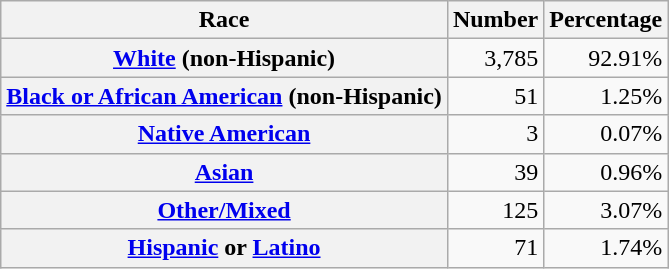<table class="wikitable" style="text-align:right">
<tr>
<th scope="col">Race</th>
<th scope="col">Number</th>
<th scope="col">Percentage</th>
</tr>
<tr>
<th scope="row"><a href='#'>White</a> (non-Hispanic)</th>
<td>3,785</td>
<td>92.91%</td>
</tr>
<tr>
<th scope="row"><a href='#'>Black or African American</a> (non-Hispanic)</th>
<td>51</td>
<td>1.25%</td>
</tr>
<tr>
<th scope="row"><a href='#'>Native American</a></th>
<td>3</td>
<td>0.07%</td>
</tr>
<tr>
<th scope="row"><a href='#'>Asian</a></th>
<td>39</td>
<td>0.96%</td>
</tr>
<tr>
<th scope="row"><a href='#'>Other/Mixed</a></th>
<td>125</td>
<td>3.07%</td>
</tr>
<tr>
<th scope="row"><a href='#'>Hispanic</a> or <a href='#'>Latino</a></th>
<td>71</td>
<td>1.74%</td>
</tr>
</table>
